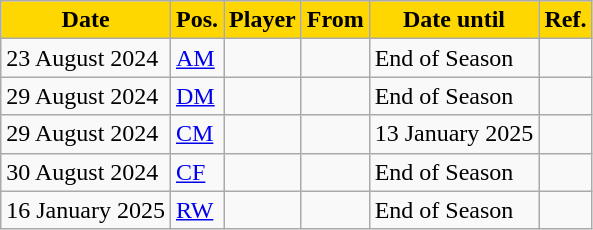<table class="wikitable plainrowheaders sortable">
<tr>
<th style="background:gold; color:black;">Date</th>
<th style="background:gold; color:black;">Pos.</th>
<th style="background:gold; color:black;">Player</th>
<th style="background:gold; color:black;">From</th>
<th style="background:gold; color:black;">Date until</th>
<th style="background:gold; color:black;">Ref.</th>
</tr>
<tr>
<td>23 August 2024</td>
<td><a href='#'>AM</a></td>
<td></td>
<td></td>
<td>End of Season</td>
<td></td>
</tr>
<tr>
<td>29 August 2024</td>
<td><a href='#'>DM</a></td>
<td></td>
<td></td>
<td>End of Season</td>
<td></td>
</tr>
<tr>
<td>29 August 2024</td>
<td><a href='#'>CM</a></td>
<td></td>
<td></td>
<td>13 January 2025</td>
<td></td>
</tr>
<tr>
<td>30 August 2024</td>
<td><a href='#'>CF</a></td>
<td></td>
<td></td>
<td>End of Season</td>
<td></td>
</tr>
<tr>
<td>16 January 2025</td>
<td><a href='#'>RW</a></td>
<td></td>
<td></td>
<td>End of Season</td>
<td></td>
</tr>
</table>
